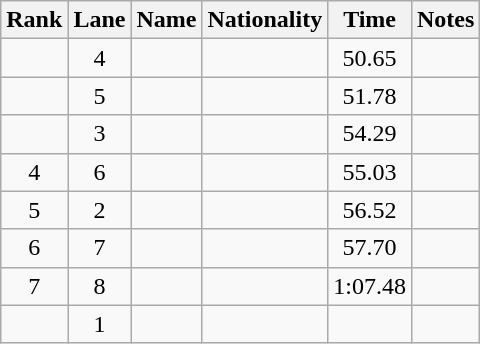<table class="wikitable sortable" style="text-align:center">
<tr>
<th>Rank</th>
<th>Lane</th>
<th>Name</th>
<th>Nationality</th>
<th>Time</th>
<th>Notes</th>
</tr>
<tr>
<td></td>
<td>4</td>
<td align=left></td>
<td align=left></td>
<td>50.65</td>
<td><strong></strong></td>
</tr>
<tr>
<td></td>
<td>5</td>
<td align=left></td>
<td align=left></td>
<td>51.78</td>
<td></td>
</tr>
<tr>
<td></td>
<td>3</td>
<td align=left></td>
<td align=left></td>
<td>54.29</td>
<td></td>
</tr>
<tr>
<td>4</td>
<td>6</td>
<td align=left></td>
<td align=left></td>
<td>55.03</td>
<td></td>
</tr>
<tr>
<td>5</td>
<td>2</td>
<td align=left></td>
<td align=left></td>
<td>56.52</td>
<td></td>
</tr>
<tr>
<td>6</td>
<td>7</td>
<td align=left></td>
<td align=left></td>
<td>57.70</td>
<td></td>
</tr>
<tr>
<td>7</td>
<td>8</td>
<td align=left></td>
<td align=left></td>
<td>1:07.48</td>
<td></td>
</tr>
<tr>
<td></td>
<td>1</td>
<td align=left></td>
<td align=left></td>
<td></td>
<td><strong></strong></td>
</tr>
</table>
